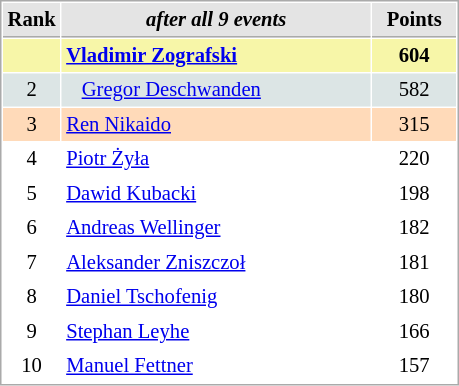<table cellspacing="1" cellpadding="3" style="border:1px solid #AAAAAA;font-size:86%">
<tr style="background-color: #E4E4E4;">
<th style="border-bottom:1px solid #AAAAAA; width: 10px;">Rank</th>
<th style="border-bottom:1px solid #AAAAAA; width: 200px;"><em>after all 9 events</em></th>
<th style="border-bottom:1px solid #AAAAAA; width: 50px;">Points</th>
</tr>
<tr style="background:#f7f6a8;">
<td align=center></td>
<td> <strong><a href='#'>Vladimir Zografski</a></strong></td>
<td align=center><strong>604</strong></td>
</tr>
<tr style="background:#dce5e5;">
<td align=center>2</td>
<td>   <a href='#'>Gregor Deschwanden</a></td>
<td align=center>582</td>
</tr>
<tr style="background:#ffdab9;">
<td align=center>3</td>
<td> <a href='#'>Ren Nikaido</a></td>
<td align=center>315</td>
</tr>
<tr>
<td align=center>4</td>
<td> <a href='#'>Piotr Żyła</a></td>
<td align=center>220</td>
</tr>
<tr>
<td align=center>5</td>
<td> <a href='#'>Dawid Kubacki</a></td>
<td align=center>198</td>
</tr>
<tr>
<td align=center>6</td>
<td> <a href='#'>Andreas Wellinger</a></td>
<td align=center>182</td>
</tr>
<tr>
<td align=center>7</td>
<td> <a href='#'>Aleksander Zniszczoł</a></td>
<td align=center>181</td>
</tr>
<tr>
<td align=center>8</td>
<td> <a href='#'>Daniel Tschofenig</a></td>
<td align=center>180</td>
</tr>
<tr>
<td align=center>9</td>
<td> <a href='#'>Stephan Leyhe</a></td>
<td align=center>166</td>
</tr>
<tr>
<td align=center>10</td>
<td> <a href='#'>Manuel Fettner</a></td>
<td align=center>157</td>
</tr>
</table>
